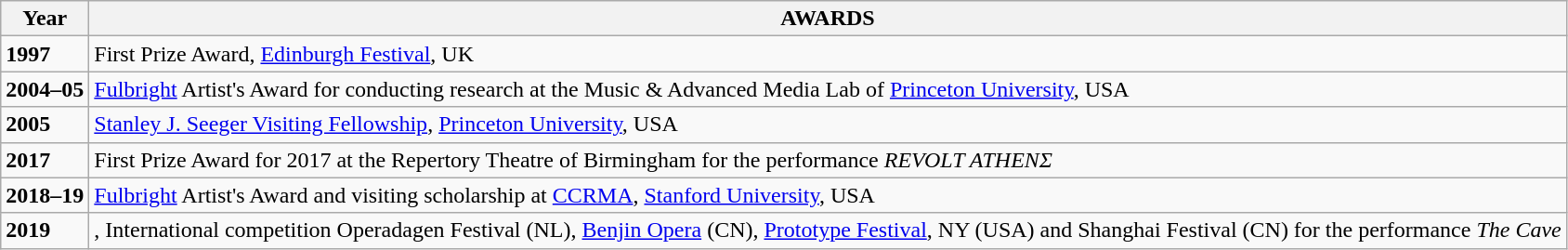<table class="wikitable">
<tr>
<th>Year</th>
<th>AWARDS</th>
</tr>
<tr>
<td><strong>1997</strong></td>
<td>First Prize Award, <a href='#'>Edinburgh Festival</a>, UΚ<em></em></td>
</tr>
<tr>
<td><strong>2004–05</strong></td>
<td><a href='#'>Fulbright</a> Artist's Award for conducting research at the Music & Advanced Media Lab of <a href='#'>Princeton University</a>, USA<em></em></td>
</tr>
<tr>
<td><strong>2005</strong></td>
<td><a href='#'>Stanley J. Seeger Visiting Fellowship</a>, <a href='#'>Princeton University</a>, USA</td>
</tr>
<tr>
<td><strong>2017</strong></td>
<td>First Prize Award for  2017 at the Repertory Theatre of Birmingham for the performance <em>REVOLT ATHENΣ</em></td>
</tr>
<tr>
<td><strong>2018–19</strong></td>
<td><a href='#'>Fulbright</a> Artist's Award and visiting scholarship at <a href='#'>CCRMA</a>, <a href='#'>Stanford University</a>, USA</td>
</tr>
<tr>
<td><strong>2019</strong></td>
<td>, International competition Operadagen Festival (NL), <a href='#'>Benjin Opera</a> (CN), <a href='#'>Prototype Festival</a>, NY (USA) and Shanghai Festival (CN) for the performance <em>The Cave</em></td>
</tr>
</table>
